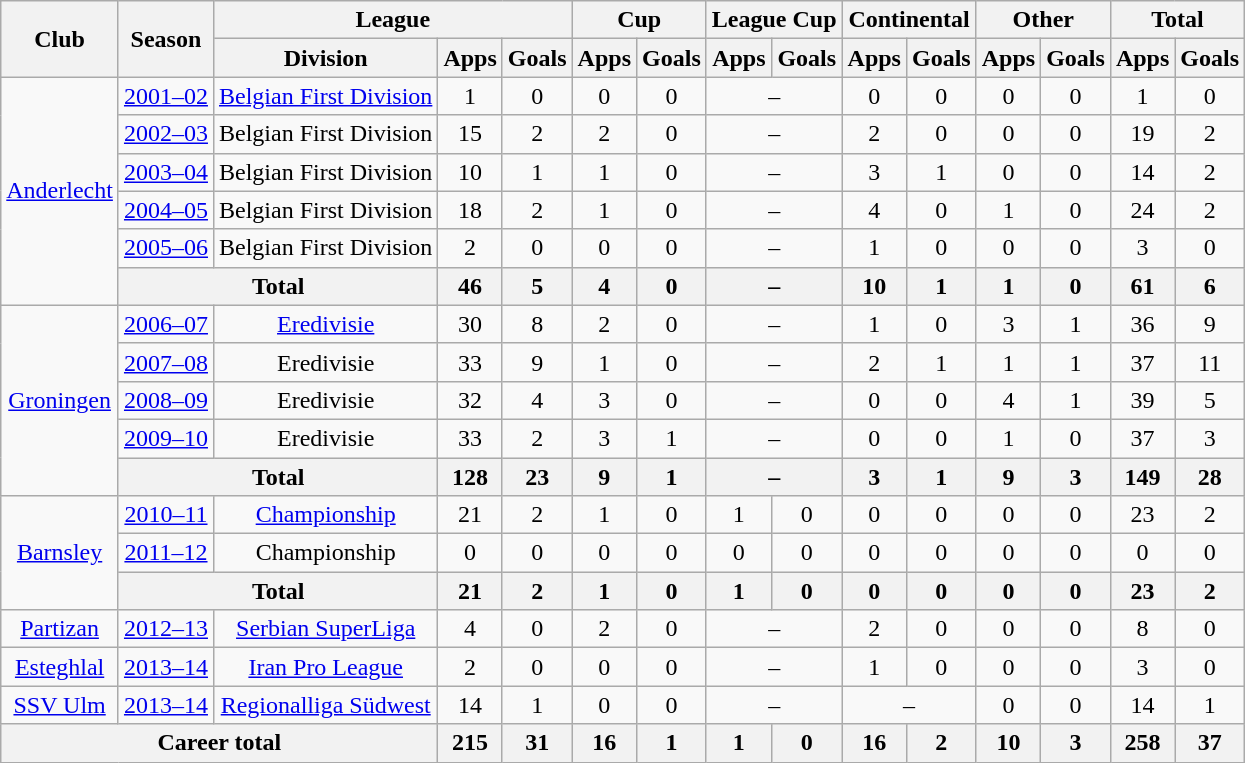<table class="wikitable" style="text-align:center">
<tr>
<th rowspan="2">Club</th>
<th rowspan="2">Season</th>
<th colspan="3">League</th>
<th colspan="2">Cup</th>
<th colspan="2">League Cup</th>
<th colspan="2">Continental</th>
<th colspan="2">Other</th>
<th colspan="2">Total</th>
</tr>
<tr>
<th>Division</th>
<th>Apps</th>
<th>Goals</th>
<th>Apps</th>
<th>Goals</th>
<th>Apps</th>
<th>Goals</th>
<th>Apps</th>
<th>Goals</th>
<th>Apps</th>
<th>Goals</th>
<th>Apps</th>
<th>Goals</th>
</tr>
<tr>
<td rowspan="6"><a href='#'>Anderlecht</a></td>
<td><a href='#'>2001–02</a></td>
<td><a href='#'>Belgian First Division</a></td>
<td>1</td>
<td>0</td>
<td>0</td>
<td>0</td>
<td colspan="2">–</td>
<td>0</td>
<td>0</td>
<td>0</td>
<td>0</td>
<td>1</td>
<td>0</td>
</tr>
<tr>
<td><a href='#'>2002–03</a></td>
<td>Belgian First Division</td>
<td>15</td>
<td>2</td>
<td>2</td>
<td>0</td>
<td colspan="2">–</td>
<td>2</td>
<td>0</td>
<td>0</td>
<td>0</td>
<td>19</td>
<td>2</td>
</tr>
<tr>
<td><a href='#'>2003–04</a></td>
<td>Belgian First Division</td>
<td>10</td>
<td>1</td>
<td>1</td>
<td>0</td>
<td colspan="2">–</td>
<td>3</td>
<td>1</td>
<td>0</td>
<td>0</td>
<td>14</td>
<td>2</td>
</tr>
<tr>
<td><a href='#'>2004–05</a></td>
<td>Belgian First Division</td>
<td>18</td>
<td>2</td>
<td>1</td>
<td>0</td>
<td colspan="2">–</td>
<td>4</td>
<td>0</td>
<td>1</td>
<td>0</td>
<td>24</td>
<td>2</td>
</tr>
<tr>
<td><a href='#'>2005–06</a></td>
<td>Belgian First Division</td>
<td>2</td>
<td>0</td>
<td>0</td>
<td>0</td>
<td colspan="2">–</td>
<td>1</td>
<td>0</td>
<td>0</td>
<td>0</td>
<td>3</td>
<td>0</td>
</tr>
<tr>
<th colspan="2">Total</th>
<th>46</th>
<th>5</th>
<th>4</th>
<th>0</th>
<th colspan="2">–</th>
<th>10</th>
<th>1</th>
<th>1</th>
<th>0</th>
<th>61</th>
<th>6</th>
</tr>
<tr>
<td rowspan="5"><a href='#'>Groningen</a></td>
<td><a href='#'>2006–07</a></td>
<td><a href='#'>Eredivisie</a></td>
<td>30</td>
<td>8</td>
<td>2</td>
<td>0</td>
<td colspan="2">–</td>
<td>1</td>
<td>0</td>
<td>3</td>
<td>1</td>
<td>36</td>
<td>9</td>
</tr>
<tr>
<td><a href='#'>2007–08</a></td>
<td>Eredivisie</td>
<td>33</td>
<td>9</td>
<td>1</td>
<td>0</td>
<td colspan="2">–</td>
<td>2</td>
<td>1</td>
<td>1</td>
<td>1</td>
<td>37</td>
<td>11</td>
</tr>
<tr>
<td><a href='#'>2008–09</a></td>
<td>Eredivisie</td>
<td>32</td>
<td>4</td>
<td>3</td>
<td>0</td>
<td colspan="2">–</td>
<td>0</td>
<td>0</td>
<td>4</td>
<td>1</td>
<td>39</td>
<td>5</td>
</tr>
<tr>
<td><a href='#'>2009–10</a></td>
<td>Eredivisie</td>
<td>33</td>
<td>2</td>
<td>3</td>
<td>1</td>
<td colspan="2">–</td>
<td>0</td>
<td>0</td>
<td>1</td>
<td>0</td>
<td>37</td>
<td>3</td>
</tr>
<tr>
<th colspan="2">Total</th>
<th>128</th>
<th>23</th>
<th>9</th>
<th>1</th>
<th colspan="2">–</th>
<th>3</th>
<th>1</th>
<th>9</th>
<th>3</th>
<th>149</th>
<th>28</th>
</tr>
<tr>
<td rowspan="3"><a href='#'>Barnsley</a></td>
<td><a href='#'>2010–11</a></td>
<td><a href='#'>Championship</a></td>
<td>21</td>
<td>2</td>
<td>1</td>
<td>0</td>
<td>1</td>
<td>0</td>
<td>0</td>
<td>0</td>
<td>0</td>
<td>0</td>
<td>23</td>
<td>2</td>
</tr>
<tr>
<td><a href='#'>2011–12</a></td>
<td>Championship</td>
<td>0</td>
<td>0</td>
<td>0</td>
<td>0</td>
<td>0</td>
<td>0</td>
<td>0</td>
<td>0</td>
<td>0</td>
<td>0</td>
<td>0</td>
<td>0</td>
</tr>
<tr>
<th colspan="2">Total</th>
<th>21</th>
<th>2</th>
<th>1</th>
<th>0</th>
<th>1</th>
<th>0</th>
<th>0</th>
<th>0</th>
<th>0</th>
<th>0</th>
<th>23</th>
<th>2</th>
</tr>
<tr>
<td><a href='#'>Partizan</a></td>
<td><a href='#'>2012–13</a></td>
<td><a href='#'>Serbian SuperLiga</a></td>
<td>4</td>
<td>0</td>
<td>2</td>
<td>0</td>
<td colspan="2">–</td>
<td>2</td>
<td>0</td>
<td>0</td>
<td>0</td>
<td>8</td>
<td>0</td>
</tr>
<tr>
<td><a href='#'>Esteghlal</a></td>
<td><a href='#'>2013–14</a></td>
<td><a href='#'>Iran Pro League</a></td>
<td>2</td>
<td>0</td>
<td>0</td>
<td>0</td>
<td colspan="2">–</td>
<td>1</td>
<td>0</td>
<td>0</td>
<td>0</td>
<td>3</td>
<td>0</td>
</tr>
<tr>
<td><a href='#'>SSV Ulm</a></td>
<td><a href='#'>2013–14</a></td>
<td><a href='#'>Regionalliga Südwest</a></td>
<td>14</td>
<td>1</td>
<td>0</td>
<td>0</td>
<td colspan="2">–</td>
<td colspan="2">–</td>
<td>0</td>
<td>0</td>
<td>14</td>
<td>1</td>
</tr>
<tr>
<th colspan="3">Career total</th>
<th>215</th>
<th>31</th>
<th>16</th>
<th>1</th>
<th>1</th>
<th>0</th>
<th>16</th>
<th>2</th>
<th>10</th>
<th>3</th>
<th>258</th>
<th>37</th>
</tr>
</table>
